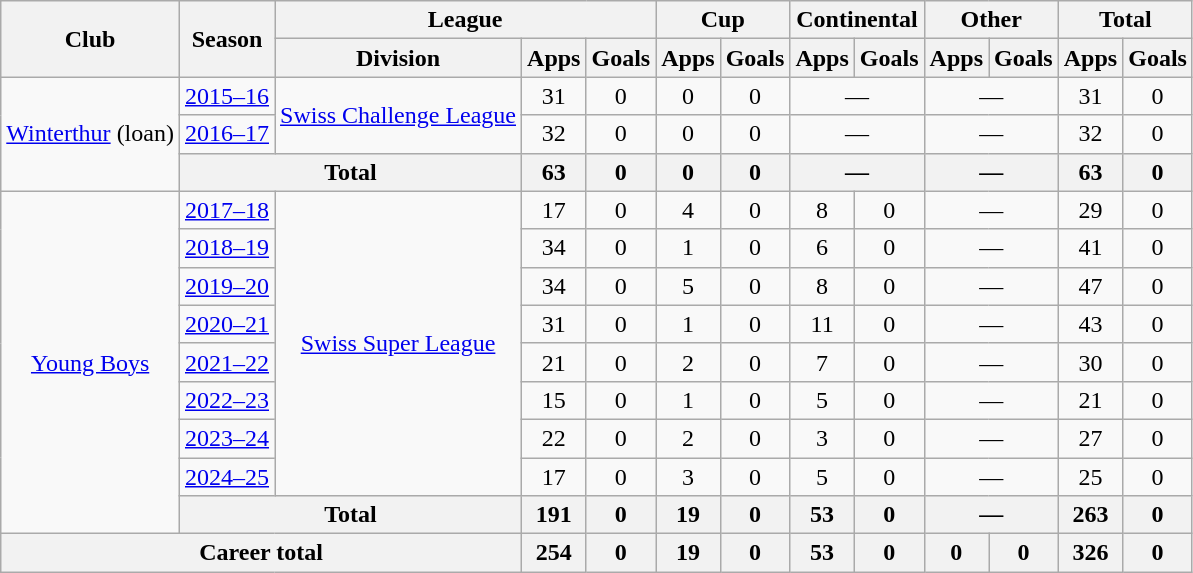<table class="wikitable" style="text-align:center">
<tr>
<th rowspan="2">Club</th>
<th rowspan="2">Season</th>
<th colspan="3">League</th>
<th colspan="2">Cup</th>
<th colspan="2">Continental</th>
<th colspan="2">Other</th>
<th colspan="2">Total</th>
</tr>
<tr>
<th>Division</th>
<th>Apps</th>
<th>Goals</th>
<th>Apps</th>
<th>Goals</th>
<th>Apps</th>
<th>Goals</th>
<th>Apps</th>
<th>Goals</th>
<th>Apps</th>
<th>Goals</th>
</tr>
<tr>
<td rowspan="3"><a href='#'>Winterthur</a> (loan)</td>
<td><a href='#'>2015–16</a></td>
<td rowspan="2"><a href='#'>Swiss Challenge League</a></td>
<td>31</td>
<td>0</td>
<td>0</td>
<td>0</td>
<td colspan="2">—</td>
<td colspan="2">—</td>
<td>31</td>
<td>0</td>
</tr>
<tr>
<td><a href='#'>2016–17</a></td>
<td>32</td>
<td>0</td>
<td>0</td>
<td>0</td>
<td colspan="2">—</td>
<td colspan="2">—</td>
<td>32</td>
<td>0</td>
</tr>
<tr>
<th colspan="2">Total</th>
<th>63</th>
<th>0</th>
<th>0</th>
<th>0</th>
<th colspan="2">—</th>
<th colspan="2">—</th>
<th>63</th>
<th>0</th>
</tr>
<tr>
<td rowspan="9"><a href='#'>Young Boys</a></td>
<td><a href='#'>2017–18</a></td>
<td rowspan="8"><a href='#'>Swiss Super League</a></td>
<td>17</td>
<td>0</td>
<td>4</td>
<td>0</td>
<td>8</td>
<td>0</td>
<td colspan="2">—</td>
<td>29</td>
<td>0</td>
</tr>
<tr>
<td><a href='#'>2018–19</a></td>
<td>34</td>
<td>0</td>
<td>1</td>
<td>0</td>
<td>6</td>
<td>0</td>
<td colspan="2">—</td>
<td>41</td>
<td>0</td>
</tr>
<tr>
<td><a href='#'>2019–20</a></td>
<td>34</td>
<td>0</td>
<td>5</td>
<td>0</td>
<td>8</td>
<td>0</td>
<td colspan="2">—</td>
<td>47</td>
<td>0</td>
</tr>
<tr>
<td><a href='#'>2020–21</a></td>
<td>31</td>
<td>0</td>
<td>1</td>
<td>0</td>
<td>11</td>
<td>0</td>
<td colspan="2">—</td>
<td>43</td>
<td>0</td>
</tr>
<tr>
<td><a href='#'>2021–22</a></td>
<td>21</td>
<td>0</td>
<td>2</td>
<td>0</td>
<td>7</td>
<td>0</td>
<td colspan="2">—</td>
<td>30</td>
<td>0</td>
</tr>
<tr>
<td><a href='#'>2022–23</a></td>
<td>15</td>
<td>0</td>
<td>1</td>
<td>0</td>
<td>5</td>
<td>0</td>
<td colspan="2">—</td>
<td>21</td>
<td>0</td>
</tr>
<tr>
<td><a href='#'>2023–24</a></td>
<td>22</td>
<td>0</td>
<td>2</td>
<td>0</td>
<td>3</td>
<td>0</td>
<td colspan="2">—</td>
<td>27</td>
<td>0</td>
</tr>
<tr>
<td><a href='#'>2024–25</a></td>
<td>17</td>
<td>0</td>
<td>3</td>
<td>0</td>
<td>5</td>
<td>0</td>
<td colspan="2">—</td>
<td>25</td>
<td>0</td>
</tr>
<tr>
<th colspan="2">Total</th>
<th>191</th>
<th>0</th>
<th>19</th>
<th>0</th>
<th>53</th>
<th>0</th>
<th colspan="2">—</th>
<th>263</th>
<th>0</th>
</tr>
<tr>
<th colspan="3">Career total</th>
<th>254</th>
<th>0</th>
<th>19</th>
<th>0</th>
<th>53</th>
<th>0</th>
<th>0</th>
<th>0</th>
<th>326</th>
<th>0</th>
</tr>
</table>
